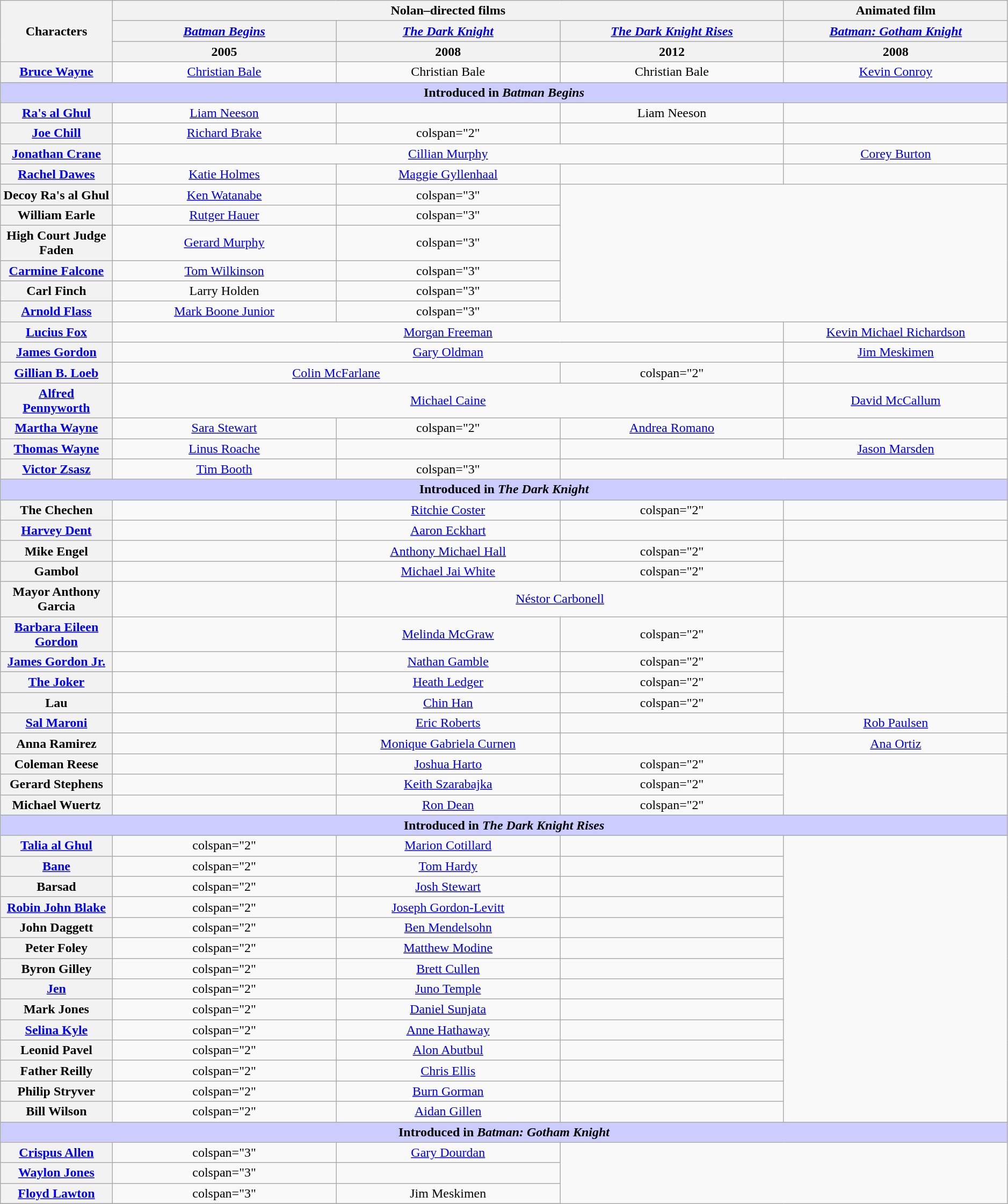<table class="wikitable" style="text-align:center; width:99%">
<tr>
<th rowspan="3" width="9%">Characters</th>
<th colspan="3" style="text-align:center;">Nolan–directed films</th>
<th colspan="1" style="text-align:center;">Animated film</th>
</tr>
<tr>
<th style="text-align:center; width:18%;"><em><a href='#'>Batman Begins</a></em></th>
<th style="text-align:center; width:18%;"><em><a href='#'>The Dark Knight</a></em></th>
<th style="text-align:center; width:18%;"><em><a href='#'>The Dark Knight Rises</a></em></th>
<th style="text-align:center; width:18%;"><em><a href='#'>Batman: Gotham Knight</a></em></th>
</tr>
<tr>
<th>2005</th>
<th>2008</th>
<th>2012</th>
<th>2008</th>
</tr>
<tr>
<th><a href='#'>Bruce Wayne<br></a></th>
<td><a href='#'>Christian Bale</a><br></td>
<td>Christian Bale</td>
<td>Christian Bale<br></td>
<td><a href='#'>Kevin Conroy</a><br></td>
</tr>
<tr>
<th colspan="5" style="background:#ccf;">Introduced in <em>Batman Begins</em></th>
</tr>
<tr>
<th><a href='#'>Ra's al Ghul</a></th>
<td><a href='#'>Liam Neeson</a></td>
<td></td>
<td>Liam Neeson<br></td>
<td></td>
</tr>
<tr>
<th><a href='#'>Joe Chill</a></th>
<td><a href='#'>Richard Brake</a></td>
<td>colspan="2" </td>
<td></td>
</tr>
<tr>
<th><a href='#'>Jonathan Crane<br></a></th>
<td colspan="3"><a href='#'>Cillian Murphy</a></td>
<td><a href='#'>Corey Burton</a></td>
</tr>
<tr>
<th><a href='#'>Rachel Dawes</a></th>
<td><a href='#'>Katie Holmes</a><br></td>
<td><a href='#'>Maggie Gyllenhaal</a></td>
<td></td>
<td></td>
</tr>
<tr>
<th>Decoy Ra's al Ghul</th>
<td><a href='#'>Ken Watanabe</a></td>
<td>colspan="3" </td>
</tr>
<tr>
<th>William Earle</th>
<td><a href='#'>Rutger Hauer</a></td>
<td>colspan="3" </td>
</tr>
<tr>
<th>High Court Judge Faden</th>
<td><a href='#'>Gerard Murphy</a></td>
<td>colspan="3" </td>
</tr>
<tr>
<th><a href='#'>Carmine Falcone</a></th>
<td><a href='#'>Tom Wilkinson</a></td>
<td>colspan="3" </td>
</tr>
<tr>
<th>Carl Finch</th>
<td>Larry Holden</td>
<td>colspan="3" </td>
</tr>
<tr>
<th><a href='#'>Arnold Flass</a></th>
<td><a href='#'>Mark Boone Junior</a></td>
<td>colspan="3" </td>
</tr>
<tr>
<th><a href='#'>Lucius Fox</a></th>
<td colspan="3"><a href='#'>Morgan Freeman</a></td>
<td><a href='#'>Kevin Michael Richardson</a></td>
</tr>
<tr>
<th><a href='#'>James Gordon</a></th>
<td colspan="3"><a href='#'>Gary Oldman</a></td>
<td><a href='#'>Jim Meskimen</a></td>
</tr>
<tr>
<th><a href='#'>Gillian B. Loeb</a></th>
<td colspan="2"><a href='#'>Colin McFarlane</a></td>
<td>colspan="2" </td>
</tr>
<tr>
<th><a href='#'>Alfred Pennyworth</a></th>
<td colspan="3"><a href='#'>Michael Caine</a></td>
<td><a href='#'>David McCallum</a></td>
</tr>
<tr>
<th><a href='#'>Martha Wayne</a></th>
<td><a href='#'>Sara Stewart</a></td>
<td>colspan="2" </td>
<td><a href='#'>Andrea Romano</a></td>
</tr>
<tr>
<th><a href='#'>Thomas Wayne</a></th>
<td><a href='#'>Linus Roache</a></td>
<td></td>
<td></td>
<td><a href='#'>Jason Marsden</a></td>
</tr>
<tr>
<th><a href='#'>Victor Zsasz</a></th>
<td><a href='#'>Tim Booth</a></td>
<td>colspan="3" </td>
</tr>
<tr>
<th colspan="5" style="background:#ccf;">Introduced in <em>The Dark Knight</em></th>
</tr>
<tr>
<th>The Chechen</th>
<td></td>
<td><a href='#'>Ritchie Coster</a></td>
<td>colspan="2" </td>
</tr>
<tr>
<th><a href='#'>Harvey Dent</a></th>
<td></td>
<td><a href='#'>Aaron Eckhart</a></td>
<td></td>
<td></td>
</tr>
<tr>
<th>Mike Engel</th>
<td></td>
<td><a href='#'>Anthony Michael Hall</a></td>
<td>colspan="2" </td>
</tr>
<tr>
<th>Gambol</th>
<td></td>
<td><a href='#'>Michael Jai White</a></td>
<td>colspan="2" </td>
</tr>
<tr>
<th>Mayor Anthony Garcia</th>
<td></td>
<td colspan="2"><a href='#'>Néstor Carbonell</a></td>
<td></td>
</tr>
<tr>
<th><a href='#'>Barbara Eileen Gordon</a></th>
<td></td>
<td><a href='#'>Melinda McGraw</a></td>
<td>colspan="2" </td>
</tr>
<tr>
<th><a href='#'>James Gordon Jr.</a></th>
<td></td>
<td><a href='#'>Nathan Gamble</a></td>
<td>colspan="2" </td>
</tr>
<tr>
<th><a href='#'>The Joker</a></th>
<td></td>
<td><a href='#'>Heath Ledger</a></td>
<td>colspan="2" </td>
</tr>
<tr>
<th>Lau</th>
<td></td>
<td><a href='#'>Chin Han</a></td>
<td>colspan="2" </td>
</tr>
<tr>
<th><a href='#'>Sal Maroni</a></th>
<td></td>
<td><a href='#'>Eric Roberts</a></td>
<td></td>
<td><a href='#'>Rob Paulsen</a></td>
</tr>
<tr>
<th>Anna Ramirez</th>
<td></td>
<td><a href='#'>Monique Gabriela Curnen</a></td>
<td></td>
<td><a href='#'>Ana Ortiz</a></td>
</tr>
<tr>
<th>Coleman Reese</th>
<td></td>
<td><a href='#'>Joshua Harto</a></td>
<td>colspan="2" </td>
</tr>
<tr>
<th>Gerard Stephens</th>
<td></td>
<td><a href='#'>Keith Szarabajka</a></td>
<td>colspan="2" </td>
</tr>
<tr>
<th>Michael Wuertz</th>
<td></td>
<td><a href='#'>Ron Dean</a></td>
<td>colspan="2" </td>
</tr>
<tr>
<th colspan="5" style="background:#ccf;">Introduced in <em>The Dark Knight Rises</em></th>
</tr>
<tr>
<th><a href='#'>Talia al Ghul</a></th>
<td>colspan="2" </td>
<td><a href='#'>Marion Cotillard</a><br></td>
<td></td>
</tr>
<tr>
<th><a href='#'>Bane</a></th>
<td>colspan="2" </td>
<td><a href='#'>Tom Hardy</a></td>
<td></td>
</tr>
<tr>
<th>Barsad</th>
<td>colspan="2" </td>
<td><a href='#'>Josh Stewart</a></td>
<td></td>
</tr>
<tr>
<th><a href='#'>Robin John Blake</a></th>
<td>colspan="2" </td>
<td><a href='#'>Joseph Gordon-Levitt</a></td>
<td></td>
</tr>
<tr>
<th>John Daggett</th>
<td>colspan="2" </td>
<td><a href='#'>Ben Mendelsohn</a></td>
<td></td>
</tr>
<tr>
<th>Peter Foley</th>
<td>colspan="2" </td>
<td><a href='#'>Matthew Modine</a></td>
<td></td>
</tr>
<tr>
<th>Byron Gilley</th>
<td>colspan="2" </td>
<td><a href='#'>Brett Cullen</a></td>
<td></td>
</tr>
<tr>
<th><a href='#'>Jen</a></th>
<td>colspan="2" </td>
<td><a href='#'>Juno Temple</a></td>
<td></td>
</tr>
<tr>
<th>Mark Jones</th>
<td>colspan="2" </td>
<td><a href='#'>Daniel Sunjata</a></td>
<td></td>
</tr>
<tr>
<th><a href='#'>Selina Kyle</a></th>
<td>colspan="2" </td>
<td><a href='#'>Anne Hathaway</a></td>
<td></td>
</tr>
<tr>
<th>Leonid Pavel</th>
<td>colspan="2" </td>
<td><a href='#'>Alon Abutbul</a></td>
<td></td>
</tr>
<tr>
<th>Father Reilly</th>
<td>colspan="2" </td>
<td><a href='#'>Chris Ellis</a></td>
<td></td>
</tr>
<tr>
<th>Philip Stryver</th>
<td>colspan="2" </td>
<td><a href='#'>Burn Gorman</a></td>
<td></td>
</tr>
<tr>
<th>Bill Wilson</th>
<td>colspan="2" </td>
<td><a href='#'>Aidan Gillen</a></td>
<td></td>
</tr>
<tr>
<th colspan="5" style="background:#ccf;">Introduced in <em>Batman: Gotham Knight</em></th>
</tr>
<tr>
<th><a href='#'>Crispus Allen</a></th>
<td>colspan="3" </td>
<td><a href='#'>Gary Dourdan</a></td>
</tr>
<tr>
<th><a href='#'>Waylon Jones<br></a></th>
<td>colspan="3" </td>
<td></td>
</tr>
<tr>
<th><a href='#'>Floyd Lawton<br></a></th>
<td>colspan="3" </td>
<td>Jim Meskimen</td>
</tr>
<tr>
</tr>
</table>
